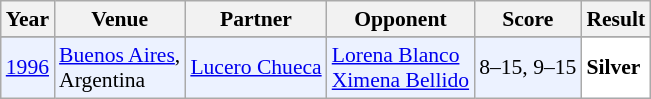<table class="sortable wikitable" style="font-size: 90%;">
<tr>
<th>Year</th>
<th>Venue</th>
<th>Partner</th>
<th>Opponent</th>
<th>Score</th>
<th>Result</th>
</tr>
<tr>
</tr>
<tr style="background:#ECF2FF">
<td align="center"><a href='#'>1996</a></td>
<td align="left"><a href='#'>Buenos Aires</a>,<br> Argentina</td>
<td align="left"> <a href='#'>Lucero Chueca</a></td>
<td align="left"> <a href='#'>Lorena Blanco</a><br> <a href='#'>Ximena Bellido</a></td>
<td align="left">8–15, 9–15</td>
<td style="text-align:left; background:white"> <strong>Silver</strong></td>
</tr>
</table>
